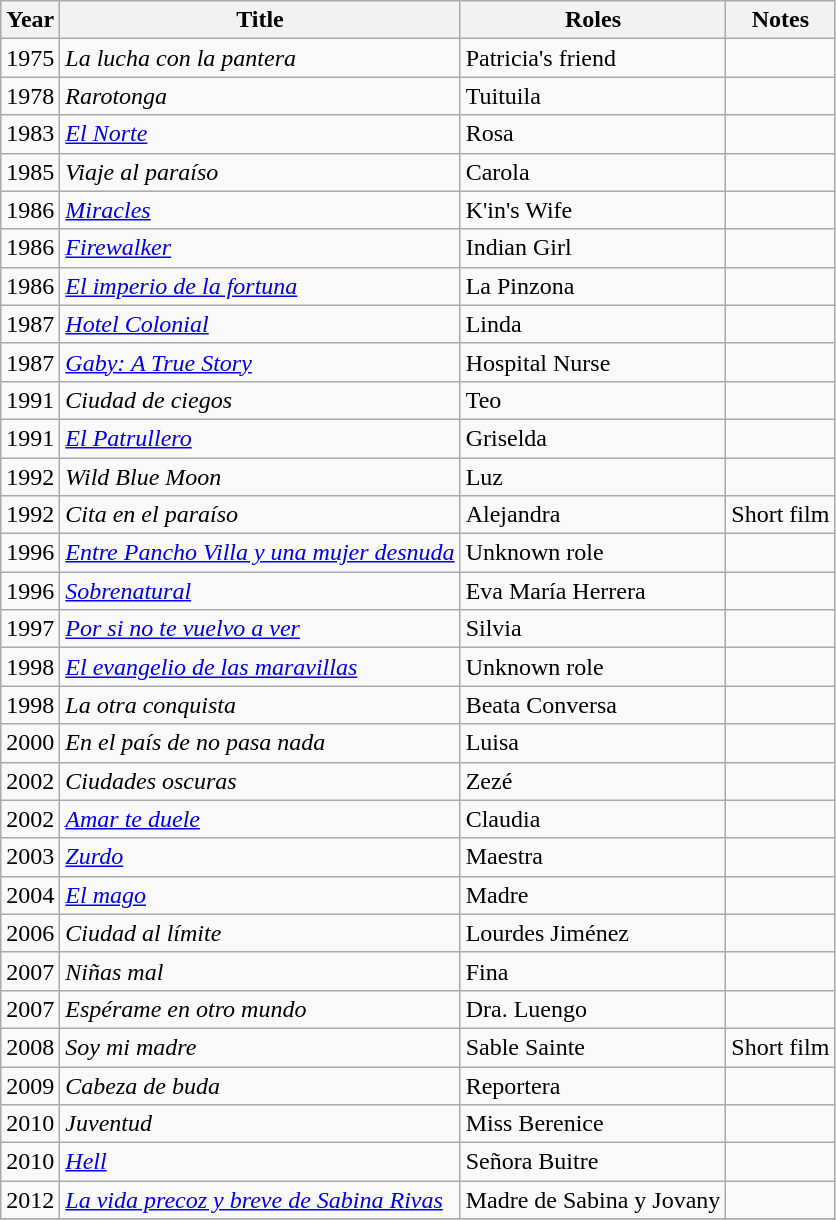<table class="wikitable sortable">
<tr>
<th>Year</th>
<th>Title</th>
<th>Roles</th>
<th>Notes</th>
</tr>
<tr>
<td>1975</td>
<td><em>La lucha con la pantera</em></td>
<td>Patricia's friend</td>
<td></td>
</tr>
<tr>
<td>1978</td>
<td><em>Rarotonga</em></td>
<td>Tuituila</td>
<td></td>
</tr>
<tr>
<td>1983</td>
<td><em><a href='#'>El Norte</a></em></td>
<td>Rosa</td>
<td></td>
</tr>
<tr>
<td>1985</td>
<td><em>Viaje al paraíso</em></td>
<td>Carola</td>
<td></td>
</tr>
<tr>
<td>1986</td>
<td><em><a href='#'>Miracles</a></em></td>
<td>K'in's Wife</td>
<td></td>
</tr>
<tr>
<td>1986</td>
<td><em><a href='#'>Firewalker</a></em></td>
<td>Indian Girl</td>
<td></td>
</tr>
<tr>
<td>1986</td>
<td><em><a href='#'>El imperio de la fortuna</a></em></td>
<td>La Pinzona</td>
<td></td>
</tr>
<tr>
<td>1987</td>
<td><em><a href='#'>Hotel Colonial</a></em></td>
<td>Linda</td>
<td></td>
</tr>
<tr>
<td>1987</td>
<td><em><a href='#'>Gaby: A True Story</a></em></td>
<td>Hospital Nurse</td>
<td></td>
</tr>
<tr>
<td>1991</td>
<td><em>Ciudad de ciegos</em></td>
<td>Teo</td>
<td></td>
</tr>
<tr>
<td>1991</td>
<td><em><a href='#'>El Patrullero</a></em></td>
<td>Griselda</td>
<td></td>
</tr>
<tr>
<td>1992</td>
<td><em>Wild Blue Moon</em></td>
<td>Luz</td>
<td></td>
</tr>
<tr>
<td>1992</td>
<td><em>Cita en el paraíso</em></td>
<td>Alejandra</td>
<td>Short film</td>
</tr>
<tr>
<td>1996</td>
<td><em><a href='#'>Entre Pancho Villa y una mujer desnuda</a></em></td>
<td>Unknown role</td>
<td></td>
</tr>
<tr>
<td>1996</td>
<td><em><a href='#'>Sobrenatural</a></em></td>
<td>Eva María Herrera</td>
<td></td>
</tr>
<tr>
<td>1997</td>
<td><em><a href='#'>Por si no te vuelvo a ver</a></em></td>
<td>Silvia</td>
<td></td>
</tr>
<tr>
<td>1998</td>
<td><em><a href='#'>El evangelio de las maravillas</a></em></td>
<td>Unknown role</td>
<td></td>
</tr>
<tr>
<td>1998</td>
<td><em>La otra conquista</em></td>
<td>Beata Conversa</td>
<td></td>
</tr>
<tr>
<td>2000</td>
<td><em>En el país de no pasa nada</em></td>
<td>Luisa</td>
<td></td>
</tr>
<tr>
<td>2002</td>
<td><em>Ciudades oscuras</em></td>
<td>Zezé</td>
<td></td>
</tr>
<tr>
<td>2002</td>
<td><em><a href='#'>Amar te duele</a></em></td>
<td>Claudia</td>
<td></td>
</tr>
<tr>
<td>2003</td>
<td><em><a href='#'>Zurdo</a></em></td>
<td>Maestra</td>
<td></td>
</tr>
<tr>
<td>2004</td>
<td><em><a href='#'>El mago</a></em></td>
<td>Madre</td>
<td></td>
</tr>
<tr>
<td>2006</td>
<td><em>Ciudad al límite</em></td>
<td>Lourdes Jiménez</td>
<td></td>
</tr>
<tr>
<td>2007</td>
<td><em>Niñas mal</em></td>
<td>Fina</td>
<td></td>
</tr>
<tr>
<td>2007</td>
<td><em>Espérame en otro mundo</em></td>
<td>Dra. Luengo</td>
<td></td>
</tr>
<tr>
<td>2008</td>
<td><em>Soy mi madre</em></td>
<td>Sable Sainte</td>
<td>Short film</td>
</tr>
<tr>
<td>2009</td>
<td><em>Cabeza de buda</em></td>
<td>Reportera</td>
<td></td>
</tr>
<tr>
<td>2010</td>
<td><em>Juventud</em></td>
<td>Miss Berenice</td>
<td></td>
</tr>
<tr>
<td>2010</td>
<td><em><a href='#'>Hell</a></em></td>
<td>Señora Buitre</td>
<td></td>
</tr>
<tr>
<td>2012</td>
<td><em><a href='#'>La vida precoz y breve de Sabina Rivas</a></em></td>
<td>Madre de Sabina y Jovany</td>
<td></td>
</tr>
<tr>
</tr>
</table>
